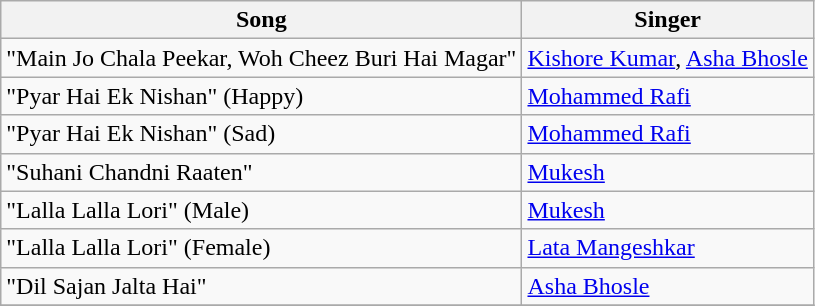<table class="wikitable">
<tr>
<th>Song</th>
<th>Singer</th>
</tr>
<tr>
<td>"Main Jo Chala Peekar, Woh Cheez Buri Hai Magar"</td>
<td><a href='#'>Kishore Kumar</a>, <a href='#'>Asha Bhosle</a></td>
</tr>
<tr>
<td>"Pyar Hai Ek Nishan" (Happy)</td>
<td><a href='#'>Mohammed Rafi</a></td>
</tr>
<tr>
<td>"Pyar Hai Ek Nishan" (Sad)</td>
<td><a href='#'>Mohammed Rafi</a></td>
</tr>
<tr>
<td>"Suhani Chandni Raaten"</td>
<td><a href='#'>Mukesh</a></td>
</tr>
<tr>
<td>"Lalla Lalla Lori" (Male)</td>
<td><a href='#'>Mukesh</a></td>
</tr>
<tr>
<td>"Lalla Lalla Lori" (Female)</td>
<td><a href='#'>Lata Mangeshkar</a></td>
</tr>
<tr>
<td>"Dil Sajan Jalta Hai"</td>
<td><a href='#'>Asha Bhosle</a></td>
</tr>
<tr>
</tr>
</table>
